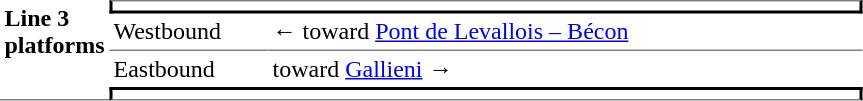<table border=0 cellspacing=0 cellpadding=3>
<tr>
<td style="border-bottom:solid 1px gray;" width=50 rowspan=10 valign=top><strong>Line 3 platforms</strong></td>
<td style="border-top:solid 1px gray;border-right:solid 2px black;border-left:solid 2px black;border-bottom:solid 2px black;text-align:center;" colspan=2></td>
</tr>
<tr>
<td style="border-bottom:solid 1px gray;" width=100>Westbound</td>
<td style="border-bottom:solid 1px gray;" width=390>←   toward <a href='#'>Pont de Levallois – Bécon</a> </td>
</tr>
<tr>
<td>Eastbound</td>
<td>   toward <a href='#'>Gallieni</a>  →</td>
</tr>
<tr>
<td style="border-top:solid 2px black;border-right:solid 2px black;border-left:solid 2px black;border-bottom:solid 1px gray;text-align:center;" colspan=2></td>
</tr>
</table>
